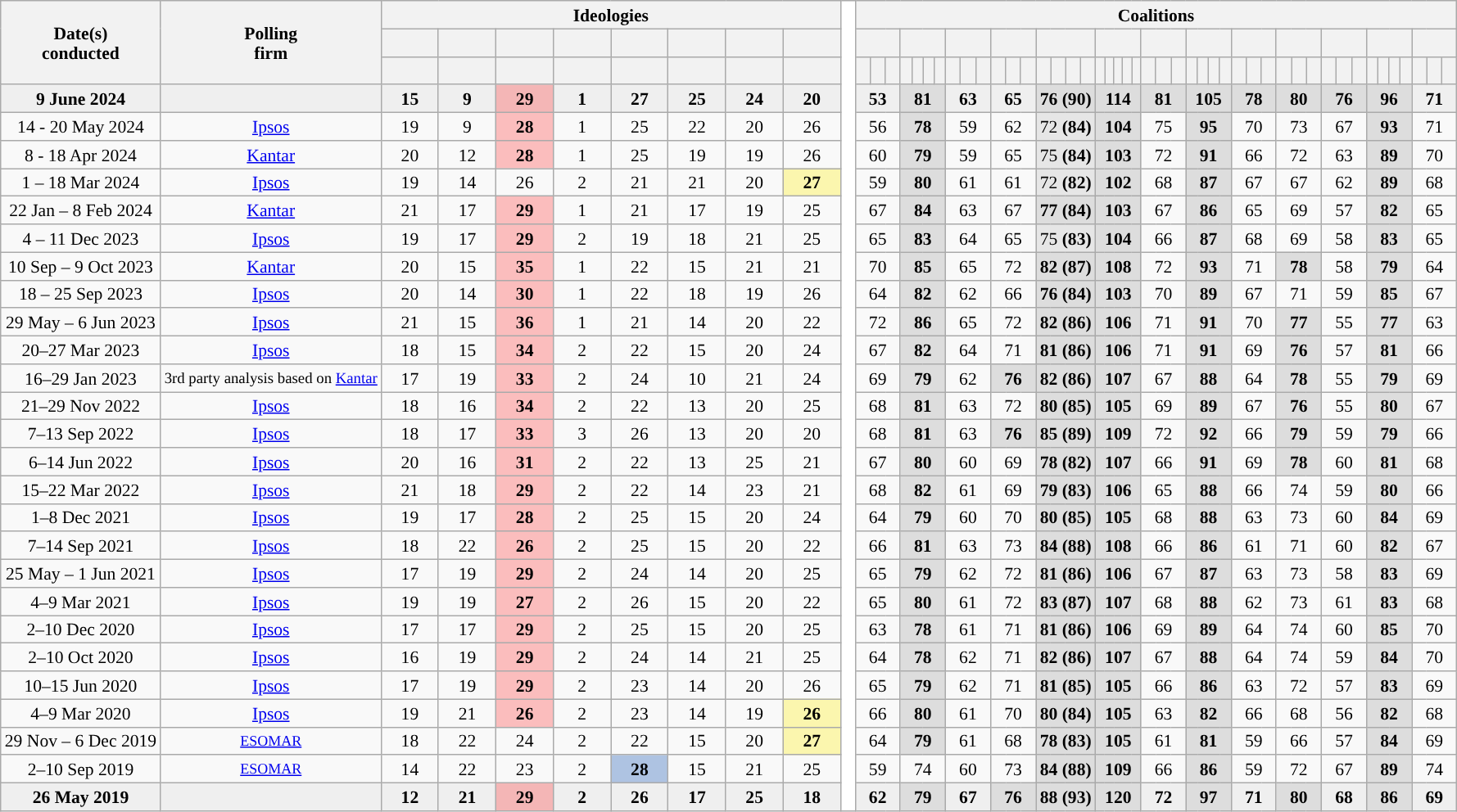<table class="wikitable" style="text-align:center; font-size:90%; line-height:16px;">
<tr>
<th rowspan=3>Date(s)<br>conducted</th>
<th rowspan=3>Polling<br>firm</th>
<th colspan=8>Ideologies</th>
<td width="1%" rowspan=100 style="background-color:#ffffff;"></td>
<th colspan=45>Coalitions</th>
</tr>
<tr>
<th style="width:40px;white-space: pre-wrap;"></th>
<th style="width:40px;white-space: pre-wrap;"></th>
<th style="width:40px;white-space: pre-wrap;"></th>
<th style="width:40px;white-space: pre-wrap;"></th>
<th style="width:40px;white-space: pre-wrap;"></th>
<th style="width:40px;white-space: pre-wrap;"> </th>
<th style="width:40px;white-space: pre-wrap;"></th>
<th style="width:40px;white-space: pre-wrap;"></th>
<th style="width:30px;white-space: pre-wrap;" colspan="3"></th>
<th style="width:30px;white-space: pre-wrap;" colspan="4"></th>
<th style="width:30px;white-space: pre-wrap;" colspan="3"></th>
<th style="width:30px;white-space: pre-wrap;" colspan="3"> </th>
<th style="width:30px;white-space: pre-wrap;" colspan="4"></th>
<th style="width:30px;white-space: pre-wrap;" colspan="5"></th>
<th style="width:30px;white-space: pre-wrap;" colspan="3"></th>
<th style="width:30px;white-space: pre-wrap;" colspan="4"></th>
<th style="width:30px;white-space: pre-wrap;" colspan="3"></th>
<th style="width:30px;white-space: pre-wrap;" colspan="3"></th>
<th style="width:30px;white-space: pre-wrap;" colspan="3"><br></th>
<th style="width:30px;white-space: pre-wrap;" colspan="4"></th>
<th style="width:30px;white-space: pre-wrap;" colspan="3"></th>
</tr>
<tr>
<th style="color:inherit;background:"></th>
<th style="color:inherit;background:"></th>
<th style="color:inherit;background:"></th>
<th style="color:inherit;background:"></th>
<th style="color:inherit;background:"></th>
<th style="color:inherit;background:"></th>
<th style="color:inherit;background:"></th>
<th style="color:inherit;background:"><br></th>
<th style="padding-left: 3px; padding-right: 3px; background:"></th>
<th style="padding-left: 3px; padding-right: 3px; background:"></th>
<th style="padding-left: 3px; padding-right: 3px; background:"><br></th>
<th style="padding-left: 3px; padding-right: 3px; background:"></th>
<th style="padding-left: 3px; padding-right: 3px; background:"></th>
<th style="padding-left: 3px; padding-right: 3px; background:"></th>
<th style="padding-left: 3px; padding-right: 3px; background:"><br></th>
<th style="padding-left: 3px; padding-right: 3px; background:"></th>
<th style="padding-left: 3px; padding-right: 3px; background:"></th>
<th style="padding-left: 3px; padding-right: 3px; background:"><br></th>
<th style="padding-left: 3px; padding-right: 3px; background:"></th>
<th style="padding-left: 3px; padding-right: 3px; background:"></th>
<th style="padding-left: 3px; padding-right: 3px; background:"><br></th>
<th style="padding-left: 3px; padding-right: 3px; background:"></th>
<th style="padding-left: 3px; padding-right: 3px; background:"></th>
<th style="padding-left: 3px; padding-right: 3px; background:"></th>
<th style="padding-left: 3px; padding-right: 3px; background:"><br></th>
<th style="padding-left: 3px; padding-right: 3px; background:"></th>
<th style="padding-left: 3px; padding-right: 3px; background:"></th>
<th style="padding-left: 3px; padding-right: 3px; background:"></th>
<th style="padding-left: 3px; padding-right: 3px; background:"></th>
<th style="padding-left: 3px; padding-right: 3px; background:"><br></th>
<th style="padding-left: 3px; padding-right: 3px; background:"></th>
<th style="padding-left: 3px; padding-right: 3px; background:"></th>
<th style="padding-left: 3px; padding-right: 3px; background:"><br></th>
<th style="padding-left: 3px; padding-right: 3px; background:"></th>
<th style="padding-left: 3px; padding-right: 3px; background:"></th>
<th style="padding-left: 3px; padding-right: 3px; background:"></th>
<th style="padding-left: 3px; padding-right: 3px; background:"><br></th>
<th style="padding-left: 3px; padding-right: 3px; background:"></th>
<th style="padding-left: 3px; padding-right: 3px; background:"></th>
<th style="padding-left: 3px; padding-right: 3px; background:"><br></th>
<th style="padding-left: 3px; padding-right: 3px; background:"></th>
<th style="padding-left: 3px; padding-right: 3px; background:"></th>
<th style="padding-left: 3px; padding-right: 3px; background:"><br></th>
<th style="padding-left: 3px; padding-right: 3px; background:"></th>
<th style="padding-left: 3px; padding-right: 3px; background:"></th>
<th style="padding-left: 3px; padding-right: 3px; background:"><br></th>
<th style="padding-left: 3px; padding-right: 3px; background:"></th>
<th style="padding-left: 3px; padding-right: 3px; background:"></th>
<th style="padding-left: 3px; padding-right: 3px; background:"></th>
<th style="padding-left: 3px; padding-right: 3px; background:"><br></th>
<th style="padding-left: 3px; padding-right: 3px; background:"></th>
<th style="padding-left: 3px; padding-right: 3px; background:"></th>
<th style="padding-left: 3px; padding-right: 3px; background:"></th>
</tr>
<tr style="background:#EFEFEF; font-weight:bold;">
<td data-sort-value="2024-06-09">9 June 2024</td>
<td></td>
<td>15       </td>
<td>9       </td>
<td style="background:#ff33334d;"><strong>29</strong>    </td>
<td>1       </td>
<td>27       </td>
<td>25       </td>
<td>24       </td>
<td>20       </td>
<td colspan=3>53       </td>
<td colspan=4 style="background:#DDD;"><strong>81</strong>    </td>
<td colspan=3>63       </td>
<td colspan=3>65       </td>
<td colspan=4 style="background:#DDD;"><strong>76 (90)</strong>    </td>
<td colspan=5 style="background:#DDD;"><strong>114</strong>   </td>
<td colspan=3 style="background:#DDD;"><strong>81</strong>    </td>
<td colspan=4 style="background:#DDD;"><strong>105</strong>   </td>
<td colspan=3 style="background:#DDD;"><strong>78</strong>    </td>
<td colspan=3 style="background:#DDD;"><strong>80</strong>    </td>
<td colspan=3 style="background:#DDD;"><strong>76</strong>    </td>
<td colspan=4 style="background:#DDD;"><strong>96</strong>    </td>
<td colspan=3>71       </td>
</tr>
<tr>
<td data-sort-value="2024-05-20">14 - 20 May 2024</td>
<td><a href='#'>Ipsos</a></td>
<td>19         </td>
<td>9         </td>
<td style="background:#ff33334d;"><strong>28</strong>      </td>
<td>1         </td>
<td>25         </td>
<td>22         </td>
<td>20         </td>
<td>26         </td>
<td colspan=3>56         </td>
<td colspan=4 style="background:#DDD;"><strong>78</strong>      </td>
<td colspan=3>59         </td>
<td colspan=3>62         </td>
<td colspan=4 style="background:#DDDA;">72 <strong>(84)</strong> </td>
<td colspan=5 style="background:#DDD;"><strong>104</strong>     </td>
<td colspan=3>75         </td>
<td colspan=4 style="background:#DDD;"><strong>95</strong>      </td>
<td colspan=3>70         </td>
<td colspan=3>73         </td>
<td colspan=3>67         </td>
<td colspan=4 style="background:#DDD;"><strong>93</strong>      </td>
<td colspan=3>71         </td>
</tr>
<tr>
<td data-sort-value="2024-04-18">8 - 18 Apr 2024</td>
<td><a href='#'>Kantar</a></td>
<td>20         </td>
<td>12         </td>
<td style="background:#ff33334d;"><strong>28</strong>      </td>
<td>1         </td>
<td>25         </td>
<td>19         </td>
<td>19         </td>
<td>26         </td>
<td colspan=3>60         </td>
<td colspan=4 style="background:#DDD;"><strong>79</strong>      </td>
<td colspan=3>59         </td>
<td colspan=3>65         </td>
<td colspan=4 style="background:#DDDA;">75 <strong>(84)</strong> </td>
<td colspan=5 style="background:#DDD;"><strong>103</strong>     </td>
<td colspan=3>72         </td>
<td colspan=4 style="background:#DDD;"><strong>91</strong>      </td>
<td colspan=3>66         </td>
<td colspan=3>72         </td>
<td colspan=3>63         </td>
<td colspan=4 style="background:#DDD;"><strong>89</strong>      </td>
<td colspan=3>70         </td>
</tr>
<tr>
<td data-sort-value="2024-03-18">1 – 18 Mar 2024</td>
<td><a href='#'>Ipsos</a></td>
<td>19         </td>
<td>14         </td>
<td>26         </td>
<td>2         </td>
<td>21         </td>
<td>21         </td>
<td>20         </td>
<td style="background-color:#fff0004d"><strong>27</strong>      </td>
<td colspan=3>59         </td>
<td colspan=4 style="background:#DDD;"><strong>80</strong>      </td>
<td colspan=3>61         </td>
<td colspan=3>61         </td>
<td colspan=4 style="background:#DDDA;">72 <strong>(82)</strong></td>
<td colspan=5 style="background:#DDD;"><strong>102</strong>     </td>
<td colspan=3>68          </td>
<td colspan=4 style="background:#DDD;"><strong>87</strong>      </td>
<td colspan=3>67         </td>
<td colspan=3>67         </td>
<td colspan=3>62         </td>
<td colspan=4 style="background:#DDD;"><strong>89</strong>      </td>
<td colspan=3>68         </td>
</tr>
<tr>
<td data-sort-value="2024-02-08">22 Jan – 8 Feb 2024</td>
<td><a href='#'>Kantar</a></td>
<td>21         </td>
<td>17         </td>
<td style="background:#ff33334d;"><strong>29</strong>      </td>
<td>1         </td>
<td>21         </td>
<td>17         </td>
<td>19         </td>
<td>25         </td>
<td colspan=3>67         </td>
<td colspan=4 style="background:#DDD;"><strong>84</strong>      </td>
<td colspan=3>63         </td>
<td colspan=3>67         </td>
<td colspan=4 style="background:#DDD;"><strong>77</strong> <strong>(84)</strong> </td>
<td colspan=5 style="background:#DDD;"><strong>103</strong>     </td>
<td colspan=3>67         </td>
<td colspan=4 style="background:#DDD;"><strong>86</strong>      </td>
<td colspan=3>65         </td>
<td colspan=3>69         </td>
<td colspan=3>57         </td>
<td colspan=4 style="background:#DDD;"><strong>82</strong>      </td>
<td colspan=3>65         </td>
</tr>
<tr>
<td data-sort-value="2023-12-11">4 – 11 Dec 2023</td>
<td><a href='#'>Ipsos</a></td>
<td>19         </td>
<td>17         </td>
<td style="background:#ff33334d;"><strong>29</strong>      </td>
<td>2         </td>
<td>19         </td>
<td>18         </td>
<td>21         </td>
<td>25         </td>
<td colspan=3>65         </td>
<td colspan=4 style="background:#DDD;"><strong>83</strong>      </td>
<td colspan=3>64         </td>
<td colspan=3>65         </td>
<td colspan=4 style="background:#DDDA;">75 <strong>(83)</strong> </td>
<td colspan=5 style="background:#DDD;"><strong>104</strong>     </td>
<td colspan=3>66         </td>
<td colspan=4 style="background:#DDD;"><strong>87</strong>      </td>
<td colspan=3>68         </td>
<td colspan=3>69         </td>
<td colspan=3>58         </td>
<td colspan=4 style="background:#DDD;"><strong>83</strong>      </td>
<td colspan=3>65         </td>
</tr>
<tr>
<td data-sort-value="2023-10-09">10 Sep – 9 Oct 2023</td>
<td><a href='#'>Kantar</a></td>
<td>20         </td>
<td>15         </td>
<td style="background:#ff33334d;"><strong>35</strong>      </td>
<td>1         </td>
<td>22         </td>
<td>15         </td>
<td>21         </td>
<td>21         </td>
<td colspan=3>70         </td>
<td colspan=4 style="background:#DDD;"><strong>85</strong>      </td>
<td colspan=3>65         </td>
<td colspan=3>72         </td>
<td colspan=4 style="background:#DDD;"><strong>82 (87)</strong> </td>
<td colspan=5 style="background:#DDD;"><strong>108</strong>     </td>
<td colspan=3>72         </td>
<td colspan=4 style="background:#DDD;"><strong>93</strong>      </td>
<td colspan=3>71         </td>
<td colspan=3 style="background:#DDD;"><strong>78</strong>      </td>
<td colspan=3>58         </td>
<td colspan=4 style="background:#DDD;"><strong>79</strong>      </td>
<td colspan=3>64         </td>
</tr>
<tr>
<td data-sort-value="2023-09-29">18 – 25 Sep 2023</td>
<td><a href='#'>Ipsos</a></td>
<td>20         </td>
<td>14         </td>
<td style="background:#ff33334d;"><strong>30</strong>      </td>
<td>1         </td>
<td>22         </td>
<td>18         </td>
<td>19         </td>
<td>26         </td>
<td colspan=3>64         </td>
<td colspan=4 style="background:#DDD;"><strong>82</strong>      </td>
<td colspan=3>62         </td>
<td colspan=3>66         </td>
<td colspan=4 style="background:#DDD;"><strong>76 (84)</strong> </td>
<td colspan=5 style="background:#DDD;"><strong>103</strong>     </td>
<td colspan=3>70         </td>
<td colspan=4 style="background:#DDD;"><strong>89</strong>      </td>
<td colspan=3>67         </td>
<td colspan=3>71         </td>
<td colspan=3>59         </td>
<td colspan=4 style="background:#DDD;"><strong>85</strong>      </td>
<td colspan=3>67         </td>
</tr>
<tr>
<td data-sort-value="2023-06-09">29 May – 6 Jun 2023</td>
<td><a href='#'>Ipsos</a></td>
<td>21         </td>
<td>15         </td>
<td style="background:#ff33334d;"><strong>36</strong>      </td>
<td>1         </td>
<td>21         </td>
<td>14         </td>
<td>20         </td>
<td>22         </td>
<td colspan=3>72         </td>
<td colspan=4 style="background:#DDD;"><strong>86</strong>      </td>
<td colspan=3>65         </td>
<td colspan=3>72         </td>
<td colspan=4 style="background:#DDD;"><strong>82 (86)</strong> </td>
<td colspan=5 style="background:#DDD;"><strong>106</strong>     </td>
<td colspan=3>71         </td>
<td colspan=4 style="background:#DDD;"><strong>91</strong>      </td>
<td colspan=3>70         </td>
<td colspan=3 style="background:#DDD;"><strong>77</strong>      </td>
<td colspan=3>55         </td>
<td colspan=4 style="background:#DDD;"><strong>77</strong>      </td>
<td colspan=3>63         </td>
</tr>
<tr>
<td data-sort-value="2023-03-30">20–27 Mar 2023</td>
<td><a href='#'>Ipsos</a></td>
<td>18         </td>
<td>15         </td>
<td style="background:#ff33334d;"><strong>34</strong>      </td>
<td>2         </td>
<td>22         </td>
<td>15         </td>
<td>20         </td>
<td>24         </td>
<td colspan=3>67         </td>
<td colspan=4 style="background:#DDD;"><strong>82</strong>      </td>
<td colspan=3>64         </td>
<td colspan=3>71         </td>
<td colspan=4 style="background:#DDD;"><strong>81 (86)</strong> </td>
<td colspan=5 style="background:#DDD;"><strong>106</strong>     </td>
<td colspan=3>71         </td>
<td colspan=4 style="background:#DDD;"><strong>91</strong>      </td>
<td colspan=3>69         </td>
<td colspan=3 style="background:#DDD;"><strong>76</strong>      </td>
<td colspan=3>57         </td>
<td colspan=4 style="background:#DDD;"><strong>81</strong>      </td>
<td colspan=3>66         </td>
</tr>
<tr>
<td data-sort-value="2023-02-29">16–29 Jan 2023</td>
<td style="font-size: 0.87em">3rd party analysis based on <a href='#'>Kantar</a></td>
<td>17         </td>
<td>19         </td>
<td style="background:#ff33334d;"><strong>33</strong>      </td>
<td>2         </td>
<td>24         </td>
<td>10         </td>
<td>21         </td>
<td>24         </td>
<td colspan=3>69         </td>
<td colspan=4 style="background:#DDD;"><strong>79</strong>      </td>
<td colspan=3>62         </td>
<td colspan=3 style="background:#DDD;"><strong>76</strong>      </td>
<td colspan=4 style="background:#DDD;"><strong>82 (86)</strong> </td>
<td colspan=5 style="background:#DDD;"><strong>107</strong>     </td>
<td colspan=3>67         </td>
<td colspan=4 style="background:#DDD;"><strong>88</strong>      </td>
<td colspan=3>64         </td>
<td colspan=3 style="background:#DDD;"><strong>78</strong>      </td>
<td colspan=3>55         </td>
<td colspan=4 style="background:#DDD;"><strong>79</strong>      </td>
<td colspan=3>69         </td>
</tr>
<tr>
<td data-sort-value="2022-12-02">21–29 Nov 2022</td>
<td><a href='#'>Ipsos</a></td>
<td>18         </td>
<td>16         </td>
<td style="background:#ff33334d;"><strong>34</strong>      </td>
<td>2         </td>
<td>22         </td>
<td>13         </td>
<td>20         </td>
<td>25         </td>
<td colspan=3>68         </td>
<td colspan=4 style="background:#DDD;"><strong>81</strong>      </td>
<td colspan=3>63         </td>
<td colspan=3>72         </td>
<td colspan=4 style="background:#DDD;"><strong>80 (85)</strong> </td>
<td colspan=5 style="background:#DDD;"><strong>105</strong>     </td>
<td colspan=3>69         </td>
<td colspan=4 style="background:#DDD;"><strong>89</strong>      </td>
<td colspan=3>67         </td>
<td colspan=3 style="background:#DDD;"><strong>76</strong>      </td>
<td colspan=3>55         </td>
<td colspan=4 style="background:#DDD;"><strong>80</strong>      </td>
<td colspan=3>67         </td>
</tr>
<tr>
<td data-sort-value="2022-09-16">7–13 Sep 2022</td>
<td><a href='#'>Ipsos</a></td>
<td>18         </td>
<td>17         </td>
<td style="background:#ff33334d;"><strong>33</strong>      </td>
<td>3         </td>
<td>26         </td>
<td>13         </td>
<td>20         </td>
<td>20         </td>
<td colspan=3>68         </td>
<td colspan=4 style="background:#DDD;"><strong>81</strong>      </td>
<td colspan=3>63         </td>
<td colspan=3 style="background:#DDD;"><strong>76</strong>      </td>
<td colspan=4 style="background:#DDD;"><strong>85 (89)</strong> </td>
<td colspan=5 style="background:#DDD;"><strong>109</strong>     </td>
<td colspan=3>72         </td>
<td colspan=4 style="background:#DDD;"><strong>92</strong>      </td>
<td colspan=3>66         </td>
<td colspan=3 style="background:#DDD;"><strong>79</strong>      </td>
<td colspan=3>59         </td>
<td colspan=4 style="background:#DDD;"><strong>79</strong>      </td>
<td colspan=3>66         </td>
</tr>
<tr>
<td data-sort-value="2022-06-17">6–14 Jun 2022</td>
<td><a href='#'>Ipsos</a></td>
<td>20         </td>
<td>16         </td>
<td style="background:#ff33334d;"><strong>31</strong>      </td>
<td>2         </td>
<td>22         </td>
<td>13         </td>
<td>25         </td>
<td>21         </td>
<td colspan=3>67         </td>
<td colspan=4 style="background:#DDD;"><strong>80</strong>      </td>
<td colspan=3>60         </td>
<td colspan=3>69         </td>
<td colspan=4 style="background:#DDD;"><strong>78 (82)</strong> </td>
<td colspan=5 style="background:#DDD;"><strong>107</strong>     </td>
<td colspan=3>66         </td>
<td colspan=4 style="background:#DDD;"><strong>91</strong>      </td>
<td colspan=3>69         </td>
<td colspan=3 style="background:#DDD;"><strong>78</strong>      </td>
<td colspan=3>60         </td>
<td colspan=4 style="background:#DDD;"><strong>81</strong>      </td>
<td colspan=3>68         </td>
</tr>
<tr>
<td data-sort-value="2022-03-25">15–22 Mar 2022</td>
<td><a href='#'>Ipsos</a></td>
<td>21         </td>
<td>18         </td>
<td style="background:#ff33334d;"><strong>29</strong>      </td>
<td>2         </td>
<td>22         </td>
<td>14         </td>
<td>23         </td>
<td>21         </td>
<td colspan=3>68         </td>
<td colspan=4 style="background:#DDD;"><strong>82</strong>      </td>
<td colspan=3>61         </td>
<td colspan=3>69         </td>
<td colspan=4 style="background:#DDD;"><strong>79 (83)</strong> </td>
<td colspan=5 style="background:#DDD;"><strong>106</strong>     </td>
<td colspan=3>65         </td>
<td colspan=4 style="background:#DDD;"><strong>88</strong>      </td>
<td colspan=3>66         </td>
<td colspan=3>74         </td>
<td colspan=3>59         </td>
<td colspan=4 style="background:#DDD;"><strong>80</strong>      </td>
<td colspan=3>66         </td>
</tr>
<tr>
<td data-sort-value="2021-12-10">1–8 Dec 2021</td>
<td><a href='#'>Ipsos</a></td>
<td>19         </td>
<td>17         </td>
<td style="background:#ff33334d;"><strong>28</strong>      </td>
<td>2         </td>
<td>25         </td>
<td>15         </td>
<td>20         </td>
<td>24         </td>
<td colspan=3>64         </td>
<td colspan=4 style="background:#DDD;"><strong>79</strong>      </td>
<td colspan=3>60         </td>
<td colspan=3>70         </td>
<td colspan=4 style="background:#DDD;"><strong>80 (85)</strong> </td>
<td colspan=5 style="background:#DDD;"><strong>105</strong>     </td>
<td colspan=3>68         </td>
<td colspan=4 style="background:#DDD;"><strong>88</strong>      </td>
<td colspan=3>63         </td>
<td colspan=3>73         </td>
<td colspan=3>60         </td>
<td colspan=4 style="background:#DDD;"><strong>84</strong>      </td>
<td colspan=3>69         </td>
</tr>
<tr>
<td data-sort-value="2021-09-18">7–14 Sep 2021</td>
<td><a href='#'>Ipsos</a></td>
<td>18         </td>
<td>22         </td>
<td style="background:#ff33334d;"><strong>26</strong>      </td>
<td>2         </td>
<td>25         </td>
<td>15         </td>
<td>20         </td>
<td>22         </td>
<td colspan=3>66         </td>
<td colspan=4 style="background:#DDD;"><strong>81</strong>      </td>
<td colspan=3>63         </td>
<td colspan=3>73         </td>
<td colspan=4 style="background:#DDD;"><strong>84 (88)</strong> </td>
<td colspan=5 style="background:#DDD;"><strong>108</strong>     </td>
<td colspan=3>66         </td>
<td colspan=4 style="background:#DDD;"><strong>86</strong>      </td>
<td colspan=3>61         </td>
<td colspan=3>71         </td>
<td colspan=3>60         </td>
<td colspan=4 style="background:#DDD;"><strong>82</strong>      </td>
<td colspan=3>67         </td>
</tr>
<tr>
<td data-sort-value="2021-06-01">25 May – 1 Jun 2021</td>
<td><a href='#'>Ipsos</a></td>
<td>17         </td>
<td>19         </td>
<td style="background:#ff33334d;"><strong>29</strong>      </td>
<td>2         </td>
<td>24         </td>
<td>14         </td>
<td>20         </td>
<td>25         </td>
<td colspan=3>65         </td>
<td colspan=4 style="background:#DDD;"><strong>79</strong>      </td>
<td colspan=3>62         </td>
<td colspan=3>72         </td>
<td colspan=4 style="background:#DDD;"><strong>81 (86)</strong> </td>
<td colspan=5 style="background:#DDD;"><strong>106</strong>     </td>
<td colspan=3>67         </td>
<td colspan=4 style="background:#DDD;"><strong>87</strong>      </td>
<td colspan=3>63         </td>
<td colspan=3>73         </td>
<td colspan=3>58         </td>
<td colspan=4 style="background:#DDD;"><strong>83</strong>      </td>
<td colspan=3>69         </td>
</tr>
<tr>
<td data-sort-value="2021-03-09">4–9 Mar 2021</td>
<td><a href='#'>Ipsos</a></td>
<td>19         </td>
<td>19         </td>
<td style="background:#ff33334d;"><strong>27</strong>      </td>
<td>2         </td>
<td>26         </td>
<td>15         </td>
<td>20         </td>
<td>22         </td>
<td colspan=3>65         </td>
<td colspan=4 style="background:#DDD;"><strong>80</strong>      </td>
<td colspan=3>61         </td>
<td colspan=3>72         </td>
<td colspan=4 style="background:#DDD;"><strong>83 (87)</strong> </td>
<td colspan=5 style="background:#DDD;"><strong>107</strong>     </td>
<td colspan=3>68         </td>
<td colspan=4 style="background:#DDD;"><strong>88</strong>      </td>
<td colspan=3>62         </td>
<td colspan=3>73         </td>
<td colspan=3>61         </td>
<td colspan=4 style="background:#DDD;"><strong>83</strong>      </td>
<td colspan=3>68         </td>
</tr>
<tr>
<td data-sort-value="2020-12-10">2–10 Dec 2020</td>
<td><a href='#'>Ipsos</a></td>
<td>17         </td>
<td>17         </td>
<td style="background:#ff33334d;"><strong>29</strong>      </td>
<td>2         </td>
<td>25         </td>
<td>15         </td>
<td>20         </td>
<td>25         </td>
<td colspan=3>63         </td>
<td colspan=4 style="background:#DDD;"><strong>78</strong>      </td>
<td colspan=3>61         </td>
<td colspan=3>71         </td>
<td colspan=4 style="background:#DDD;"><strong>81 (86)</strong> </td>
<td colspan=5 style="background:#DDD;"><strong>106</strong>     </td>
<td colspan=3>69         </td>
<td colspan=4 style="background:#DDD;"><strong>89</strong>      </td>
<td colspan=3>64         </td>
<td colspan=3>74         </td>
<td colspan=3>60         </td>
<td colspan=4 style="background:#DDD;"><strong>85</strong>      </td>
<td colspan=3>70         </td>
</tr>
<tr>
<td data-sort-value="2020-10-10">2–10 Oct 2020</td>
<td><a href='#'>Ipsos</a></td>
<td>16         </td>
<td>19         </td>
<td style="background:#ff33334d;"><strong>29</strong>      </td>
<td>2         </td>
<td>24         </td>
<td>14         </td>
<td>21         </td>
<td>25         </td>
<td colspan=3>64         </td>
<td colspan=4 style="background:#DDD;"><strong>78</strong>      </td>
<td colspan=3>62         </td>
<td colspan=3>71         </td>
<td colspan=4 style="background:#DDD;"><strong>82 (86)</strong> </td>
<td colspan=5 style="background:#DDD;"><strong>107</strong>     </td>
<td colspan=3>67         </td>
<td colspan=4 style="background:#DDD;"><strong>88</strong>      </td>
<td colspan=3>64         </td>
<td colspan=3>74         </td>
<td colspan=3>59         </td>
<td colspan=4 style="background:#DDD;"><strong>84</strong>      </td>
<td colspan=3>70         </td>
</tr>
<tr>
<td data-sort-value="2020-06-15">10–15 Jun 2020</td>
<td><a href='#'>Ipsos</a></td>
<td>17         </td>
<td>19         </td>
<td style="background:#ff33334d;"><strong>29</strong>      </td>
<td>2         </td>
<td>23         </td>
<td>14         </td>
<td>20         </td>
<td>26         </td>
<td colspan=3>65         </td>
<td colspan=4 style="background:#DDD;"><strong>79</strong>      </td>
<td colspan=3>62         </td>
<td colspan=3>71         </td>
<td colspan=4 style="background:#DDD;"><strong>81 (85)</strong>      </td>
<td colspan=5 style="background:#DDD;"><strong>105</strong>     </td>
<td colspan=3>66         </td>
<td colspan=4 style="background:#DDD;"><strong>86</strong>      </td>
<td colspan=3>63         </td>
<td colspan=3>72         </td>
<td colspan=3>57         </td>
<td colspan=4 style="background:#DDD;"><strong>83</strong>      </td>
<td colspan=3>69         </td>
</tr>
<tr>
<td data-sort-value="2020-03-09">4–9 Mar 2020</td>
<td><a href='#'>Ipsos</a></td>
<td>19         </td>
<td>21         </td>
<td style="background:#ff33334d;"><strong>26</strong>      </td>
<td>2         </td>
<td>23         </td>
<td>14         </td>
<td>19         </td>
<td style="background:#fff0004d;"><strong>26</strong>      </td>
<td colspan=3>66         </td>
<td colspan=4 style="background:#DDD;"><strong>80</strong>      </td>
<td colspan=3>61         </td>
<td colspan=3>70         </td>
<td colspan=4 style="background:#DDD;"><strong>80 (84)</strong>      </td>
<td colspan=5 style="background:#DDD;"><strong>105</strong>     </td>
<td colspan=3>63         </td>
<td colspan=4 style="background:#DDD;"><strong>82</strong>      </td>
<td colspan=3>66         </td>
<td colspan=3>68         </td>
<td colspan=3>56         </td>
<td colspan=4 style="background:#DDD;"><strong>82</strong>      </td>
<td colspan=3>68         </td>
</tr>
<tr>
<td data-sort-value="2019-12-06">29 Nov – 6 Dec 2019</td>
<td style="font-size: smaller"><a href='#'>ESOMAR</a></td>
<td>18         </td>
<td>22         </td>
<td>24         </td>
<td>2         </td>
<td>22         </td>
<td>15         </td>
<td>20         </td>
<td style="background:#fff0004d;"><strong>27</strong>      </td>
<td colspan=3>64         </td>
<td colspan=4 style="background:#DDD;"><strong>79</strong>      </td>
<td colspan=3>61         </td>
<td colspan=3>68         </td>
<td colspan=4 style="background:#DDD;"><strong>78 (83)</strong>      </td>
<td colspan=5 style="background:#DDD;"><strong>105</strong>     </td>
<td colspan=3>61         </td>
<td colspan=4 style="background:#DDD;"><strong>81</strong>      </td>
<td colspan=3>59         </td>
<td colspan=3>66         </td>
<td colspan=3>57         </td>
<td colspan=4 style="background:#DDD;"><strong>84</strong>      </td>
<td colspan=3>69         </td>
</tr>
<tr>
<td data-sort-value="2019-09-10">2–10 Sep 2019</td>
<td style="font-size: smaller"><a href='#'>ESOMAR</a></td>
<td>14         </td>
<td>22         </td>
<td>23         </td>
<td>2         </td>
<td style="background:#0047ab4d;"><strong>28</strong>      </td>
<td>15         </td>
<td>21         </td>
<td>25         </td>
<td colspan=3>59         </td>
<td colspan=4>74         </td>
<td colspan=3>60         </td>
<td colspan=3>73         </td>
<td colspan=4 style="background:#DDD;"><strong>84 (88)</strong>      </td>
<td colspan=5 style="background:#DDD;"><strong>109</strong>     </td>
<td colspan=3>66         </td>
<td colspan=4 style="background:#DDD;"><strong>86</strong>      </td>
<td colspan=3>59         </td>
<td colspan=3>72         </td>
<td colspan=3>67         </td>
<td colspan=4 style="background:#DDD;"><strong>89</strong>      </td>
<td colspan=3>74         </td>
</tr>
<tr style="background:#EFEFEF; font-weight:bold;">
<td data-sort-value="2019-05-26">26 May 2019</td>
<td></td>
<td>12       </td>
<td>21       </td>
<td style="background:#ff33334d;"><strong>29</strong>    </td>
<td>2       </td>
<td>26       </td>
<td>17       </td>
<td>25       </td>
<td>18       </td>
<td colspan=3>62       </td>
<td colspan=4 style="background:#DDD;"><strong>79</strong>    </td>
<td colspan=3>67       </td>
<td colspan=3 style="background:#DDD;"><strong>76</strong>    </td>
<td colspan=4 style="background:#DDD;"><strong>88 (93)</strong>    </td>
<td colspan=5 style="background:#DDD;"><strong>120</strong>   </td>
<td colspan=3>72       </td>
<td colspan=4 style="background:#DDD;"><strong>97</strong>    </td>
<td colspan=3>71         </td>
<td colspan=3 style="background:#DDD;"><strong>80</strong>    </td>
<td colspan=3>68       </td>
<td colspan=4 style="background:#DDD;"><strong>86</strong>    </td>
<td colspan=3>69       </td>
</tr>
</table>
